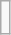<table class="wikitable floatright" style="font-size: 85%;">
<tr>
<td><br></td>
</tr>
</table>
